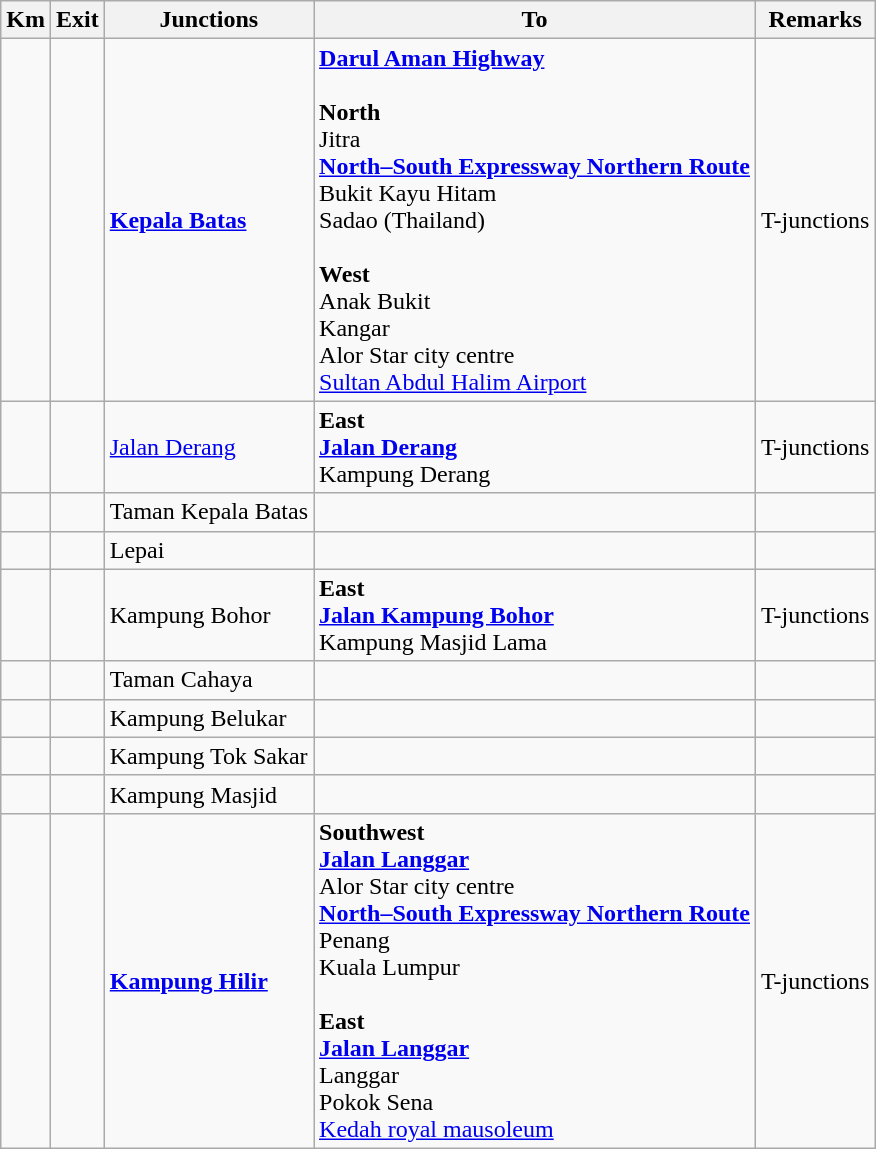<table class="wikitable">
<tr>
<th>Km</th>
<th>Exit</th>
<th>Junctions</th>
<th>To</th>
<th>Remarks</th>
</tr>
<tr>
<td></td>
<td></td>
<td><strong><a href='#'>Kepala Batas</a></strong></td>
<td> <strong><a href='#'>Darul Aman Highway</a></strong><br><br><strong>North</strong><br>Jitra<br>  <strong><a href='#'>North–South Expressway Northern Route</a></strong><br>Bukit Kayu Hitam<br>Sadao (Thailand)<br><br><strong>West</strong><br>Anak Bukit<br>Kangar<br>Alor Star city centre<br><a href='#'>Sultan Abdul Halim Airport</a> </td>
<td>T-junctions</td>
</tr>
<tr>
<td></td>
<td></td>
<td><a href='#'>Jalan Derang</a></td>
<td><strong>East</strong><br> <strong><a href='#'>Jalan Derang</a></strong><br>Kampung Derang</td>
<td>T-junctions</td>
</tr>
<tr>
<td></td>
<td></td>
<td>Taman Kepala Batas</td>
<td></td>
<td></td>
</tr>
<tr>
<td></td>
<td></td>
<td>Lepai</td>
<td></td>
<td></td>
</tr>
<tr>
<td></td>
<td></td>
<td>Kampung Bohor</td>
<td><strong>East</strong><br> <strong><a href='#'>Jalan Kampung Bohor</a></strong><br>Kampung Masjid Lama</td>
<td>T-junctions</td>
</tr>
<tr>
<td></td>
<td></td>
<td>Taman Cahaya</td>
<td></td>
<td></td>
</tr>
<tr>
<td></td>
<td></td>
<td>Kampung Belukar</td>
<td></td>
<td></td>
</tr>
<tr>
<td></td>
<td></td>
<td>Kampung Tok Sakar</td>
<td></td>
<td></td>
</tr>
<tr>
<td></td>
<td></td>
<td>Kampung Masjid</td>
<td></td>
<td></td>
</tr>
<tr>
<td></td>
<td></td>
<td><strong><a href='#'>Kampung Hilir</a></strong></td>
<td><strong>Southwest</strong><br> <strong><a href='#'>Jalan Langgar</a></strong><br>Alor Star city centre<br>  <strong><a href='#'>North–South Expressway Northern Route</a></strong><br>Penang<br>Kuala Lumpur<br><br><strong>East</strong><br> <strong><a href='#'>Jalan Langgar</a></strong><br>Langgar<br>Pokok Sena<br><a href='#'>Kedah royal mausoleum</a></td>
<td>T-junctions</td>
</tr>
</table>
